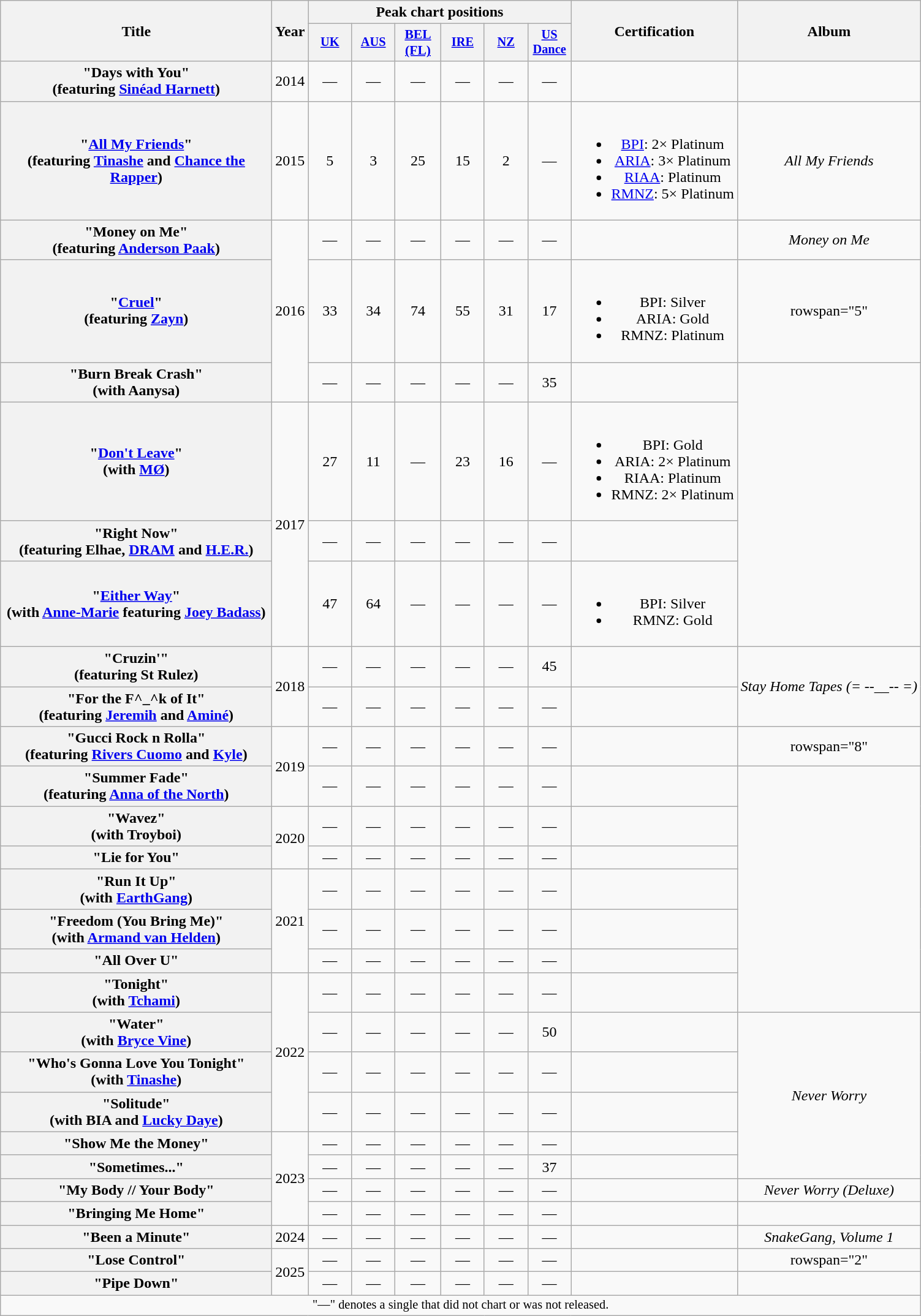<table class="wikitable plainrowheaders" style="text-align:center;">
<tr>
<th scope="col" rowspan="2" style="width:18em;">Title</th>
<th scope="col" rowspan="2" style="width:1em;">Year</th>
<th scope="col" colspan="6">Peak chart positions</th>
<th scope="col" rowspan="2">Certification</th>
<th scope="col" rowspan="2">Album</th>
</tr>
<tr>
<th scope="col" style="width:3em;font-size:85%;"><a href='#'>UK</a><br></th>
<th scope="col" style="width:3em;font-size:85%;"><a href='#'>AUS</a><br></th>
<th scope="col" style="width:3em;font-size:90%;"><a href='#'>BEL<br>(FL)</a><br></th>
<th scope="col" style="width:3em;font-size:85%;"><a href='#'>IRE</a><br></th>
<th scope="col" style="width:3em;font-size:85%;"><a href='#'>NZ</a><br></th>
<th scope="col" style="width:3em;font-size:85%;"><a href='#'>US<br>Dance</a><br></th>
</tr>
<tr>
<th scope="row">"Days with You"<br><span>(featuring <a href='#'>Sinéad Harnett</a>)</span></th>
<td>2014</td>
<td>—</td>
<td>—</td>
<td>—</td>
<td>—</td>
<td>—</td>
<td>—</td>
<td></td>
<td></td>
</tr>
<tr>
<th scope="row">"<a href='#'>All My Friends</a>"<br><span>(featuring <a href='#'>Tinashe</a> and <a href='#'>Chance the Rapper</a>)</span></th>
<td>2015</td>
<td>5</td>
<td>3</td>
<td>25</td>
<td>15</td>
<td>2</td>
<td>—</td>
<td><br><ul><li><a href='#'>BPI</a>: 2× Platinum</li><li><a href='#'>ARIA</a>: 3× Platinum</li><li><a href='#'>RIAA</a>: Platinum</li><li><a href='#'>RMNZ</a>: 5× Platinum</li></ul></td>
<td><em>All My Friends</em></td>
</tr>
<tr>
<th scope="row">"Money on Me"<br><span>(featuring <a href='#'>Anderson Paak</a>)</span></th>
<td rowspan="3">2016</td>
<td>—</td>
<td>—</td>
<td>—</td>
<td>—</td>
<td>—</td>
<td>—</td>
<td></td>
<td><em>Money on Me</em></td>
</tr>
<tr>
<th scope="row">"<a href='#'>Cruel</a>"<br><span>(featuring <a href='#'>Zayn</a>)</span></th>
<td>33</td>
<td>34</td>
<td>74</td>
<td>55</td>
<td>31</td>
<td>17</td>
<td><br><ul><li>BPI: Silver</li><li>ARIA: Gold</li><li>RMNZ: Platinum</li></ul></td>
<td>rowspan="5" </td>
</tr>
<tr>
<th scope="row">"Burn Break Crash"<br><span>(with Aanysa)</span></th>
<td>—</td>
<td>—</td>
<td>—</td>
<td>—</td>
<td>—</td>
<td>35</td>
<td></td>
</tr>
<tr>
<th scope="row">"<a href='#'>Don't Leave</a>" <br><span> (with <a href='#'>MØ</a>)</span></th>
<td rowspan="3">2017</td>
<td>27</td>
<td>11</td>
<td>—</td>
<td>23</td>
<td>16</td>
<td>—</td>
<td><br><ul><li>BPI: Gold</li><li>ARIA: 2× Platinum</li><li>RIAA: Platinum</li><li>RMNZ: 2× Platinum</li></ul></td>
</tr>
<tr>
<th scope="row">"Right Now"<br><span>(featuring Elhae, <a href='#'>DRAM</a> and <a href='#'>H.E.R.</a>)</span></th>
<td>—</td>
<td>—</td>
<td>—</td>
<td>—</td>
<td>—</td>
<td>—</td>
<td></td>
</tr>
<tr>
<th scope="row">"<a href='#'>Either Way</a>"<br><span>(with <a href='#'>Anne-Marie</a> featuring <a href='#'>Joey Badass</a>)</span></th>
<td>47</td>
<td>64</td>
<td>—</td>
<td>—</td>
<td>—</td>
<td>—</td>
<td><br><ul><li>BPI: Silver</li><li>RMNZ: Gold</li></ul></td>
</tr>
<tr>
<th scope="row">"Cruzin'"<br><span>(featuring St Rulez)</span></th>
<td rowspan="2">2018</td>
<td>—</td>
<td>—</td>
<td>—</td>
<td>—</td>
<td>—</td>
<td>45</td>
<td></td>
<td rowspan="2"><em>Stay Home Tapes (= --__-- =)</em></td>
</tr>
<tr>
<th scope="row">"For the F^_^k of It"<br><span>(featuring <a href='#'>Jeremih</a> and <a href='#'>Aminé</a>)</span></th>
<td>—</td>
<td>—</td>
<td>—</td>
<td>—</td>
<td>—</td>
<td>—</td>
<td></td>
</tr>
<tr>
<th scope="row">"Gucci Rock n Rolla"<br><span>(featuring <a href='#'>Rivers Cuomo</a> and <a href='#'>Kyle</a>)</span></th>
<td rowspan="2">2019</td>
<td>—</td>
<td>—</td>
<td>—</td>
<td>—</td>
<td>—</td>
<td>—</td>
<td></td>
<td>rowspan="8" </td>
</tr>
<tr>
<th scope="row">"Summer Fade"<br><span>(featuring <a href='#'>Anna of the North</a>)</span></th>
<td>—</td>
<td>—</td>
<td>—</td>
<td>—</td>
<td>—</td>
<td>—</td>
<td></td>
</tr>
<tr>
<th scope="row">"Wavez" <br><span>(with Troyboi)</span></th>
<td rowspan="2">2020</td>
<td>—</td>
<td>—</td>
<td>—</td>
<td>—</td>
<td>—</td>
<td>—</td>
<td></td>
</tr>
<tr>
<th scope="row">"Lie for You" <br></th>
<td>—</td>
<td>—</td>
<td>—</td>
<td>—</td>
<td>—</td>
<td>—</td>
<td></td>
</tr>
<tr>
<th scope="row">"Run It Up" <br><span>(with <a href='#'>EarthGang</a>)</span></th>
<td rowspan="3">2021</td>
<td>—</td>
<td>—</td>
<td>—</td>
<td>—</td>
<td>—</td>
<td>—</td>
<td></td>
</tr>
<tr>
<th scope="row">"Freedom (You Bring Me)" <br><span>(with <a href='#'>Armand van Helden</a>)</span></th>
<td>—</td>
<td>—</td>
<td>—</td>
<td>—</td>
<td>—</td>
<td>—</td>
<td></td>
</tr>
<tr>
<th scope="row">"All Over U"</th>
<td>—</td>
<td>—</td>
<td>—</td>
<td>—</td>
<td>—</td>
<td>—</td>
<td></td>
</tr>
<tr>
<th scope="row">"Tonight" <br><span>(with <a href='#'>Tchami</a>)</span></th>
<td rowspan="4">2022</td>
<td>—</td>
<td>—</td>
<td>—</td>
<td>—</td>
<td>—</td>
<td>—</td>
<td></td>
</tr>
<tr>
<th scope="row">"Water" <br><span>(with <a href='#'>Bryce Vine</a>)</span></th>
<td>—</td>
<td>—</td>
<td>—</td>
<td>—</td>
<td>—</td>
<td>50</td>
<td></td>
<td rowspan="5"><em>Never Worry</em></td>
</tr>
<tr>
<th scope="row">"Who's Gonna Love You Tonight" <br><span>(with <a href='#'>Tinashe</a>)</span></th>
<td>—</td>
<td>—</td>
<td>—</td>
<td>—</td>
<td>—</td>
<td>—</td>
<td></td>
</tr>
<tr>
<th scope="row">"Solitude"<br><span>(with BIA and <a href='#'>Lucky Daye</a>)</span></th>
<td>—</td>
<td>—</td>
<td>—</td>
<td>—</td>
<td>—</td>
<td>—</td>
<td></td>
</tr>
<tr>
<th scope="row">"Show Me the Money"<br></th>
<td rowspan="4">2023</td>
<td>—</td>
<td>—</td>
<td>—</td>
<td>—</td>
<td>—</td>
<td>—</td>
<td></td>
</tr>
<tr>
<th scope="row">"Sometimes..."<br></th>
<td>—</td>
<td>—</td>
<td>—</td>
<td>—</td>
<td>—</td>
<td>37</td>
<td></td>
</tr>
<tr>
<th scope="row">"My Body // Your Body"<br></th>
<td>—</td>
<td>—</td>
<td>—</td>
<td>—</td>
<td>—</td>
<td>—</td>
<td></td>
<td><em>Never Worry (Deluxe)</em></td>
</tr>
<tr>
<th scope="row">"Bringing Me Home"<br></th>
<td>—</td>
<td>—</td>
<td>—</td>
<td>—</td>
<td>—</td>
<td>—</td>
<td></td>
<td></td>
</tr>
<tr>
<th scope="row">"Been a Minute"<br></th>
<td>2024</td>
<td>—</td>
<td>—</td>
<td>—</td>
<td>—</td>
<td>—</td>
<td>—</td>
<td></td>
<td><em>SnakeGang, Volume 1</em></td>
</tr>
<tr>
<th scope="row">"Lose Control"<br></th>
<td rowspan="2">2025</td>
<td>—</td>
<td>—</td>
<td>—</td>
<td>—</td>
<td>—</td>
<td>—</td>
<td></td>
<td>rowspan="2" </td>
</tr>
<tr>
<th scope="row">"Pipe Down"<br></th>
<td>—</td>
<td>—</td>
<td>—</td>
<td>—</td>
<td>—</td>
<td>—</td>
<td></td>
</tr>
<tr>
<td style="text-align:center; font-size:85%;" colspan="22">"—" denotes a single that did not chart or was not released.</td>
</tr>
</table>
